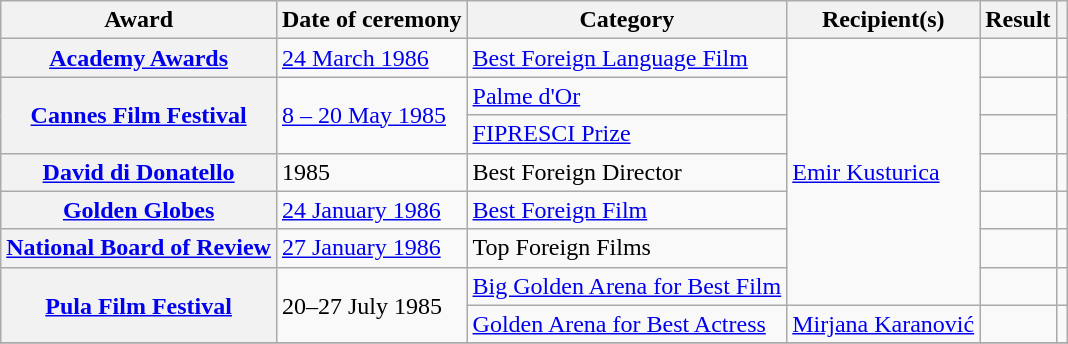<table class="wikitable plainrowheaders sortable">
<tr>
<th scope="col">Award</th>
<th scope="col">Date of ceremony</th>
<th scope="col">Category</th>
<th scope="col">Recipient(s)</th>
<th scope="col">Result</th>
<th scope="col" class="unsortable"></th>
</tr>
<tr>
<th scope="row"><a href='#'>Academy Awards</a></th>
<td rowspan="1"><a href='#'>24 March 1986</a></td>
<td><a href='#'>Best Foreign Language Film</a></td>
<td rowspan="7"><a href='#'>Emir Kusturica</a></td>
<td></td>
<td rowspan="1"></td>
</tr>
<tr>
<th scope="row" rowspan=2><a href='#'>Cannes Film Festival</a></th>
<td rowspan="2"><a href='#'>8 – 20 May 1985</a></td>
<td><a href='#'>Palme d'Or</a></td>
<td></td>
<td rowspan="2"></td>
</tr>
<tr>
<td><a href='#'>FIPRESCI Prize</a></td>
<td></td>
</tr>
<tr>
<th scope="row"><a href='#'>David di Donatello</a></th>
<td rowspan="1">1985</td>
<td>Best Foreign Director</td>
<td></td>
<td rowspan="1"></td>
</tr>
<tr>
<th scope="row"><a href='#'>Golden Globes</a></th>
<td rowspan="1"><a href='#'>24 January 1986</a></td>
<td><a href='#'>Best Foreign Film</a></td>
<td></td>
<td rowspan="1"></td>
</tr>
<tr>
<th scope="row"><a href='#'>National Board of Review</a></th>
<td rowspan="1"><a href='#'>27 January 1986</a></td>
<td>Top Foreign Films</td>
<td></td>
<td rowspan="1"></td>
</tr>
<tr>
<th scope="row" rowspan=2><a href='#'>Pula Film Festival</a></th>
<td rowspan="2">20–27 July 1985</td>
<td><a href='#'>Big Golden Arena for Best Film</a></td>
<td></td>
<td rowspan="1"></td>
</tr>
<tr>
<td><a href='#'>Golden Arena for Best Actress</a></td>
<td><a href='#'>Mirjana Karanović</a></td>
<td></td>
<td rowspan="1"></td>
</tr>
<tr>
</tr>
</table>
